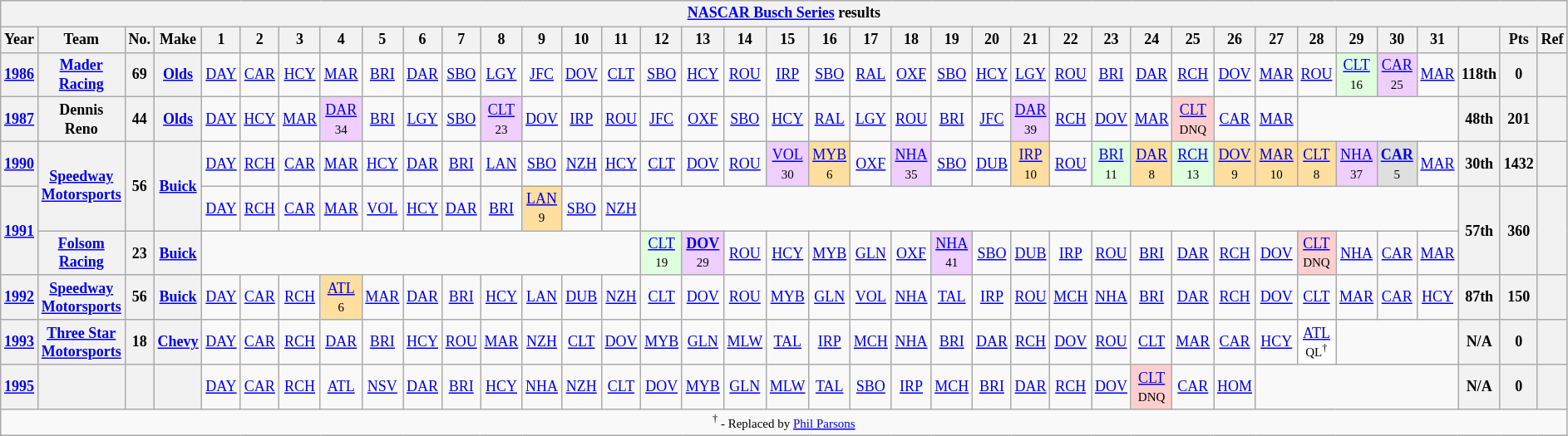<table class="wikitable" style="text-align:center; font-size:75%">
<tr>
<th colspan=42><a href='#'>NASCAR Busch Series</a> results</th>
</tr>
<tr>
<th>Year</th>
<th>Team</th>
<th>No.</th>
<th>Make</th>
<th>1</th>
<th>2</th>
<th>3</th>
<th>4</th>
<th>5</th>
<th>6</th>
<th>7</th>
<th>8</th>
<th>9</th>
<th>10</th>
<th>11</th>
<th>12</th>
<th>13</th>
<th>14</th>
<th>15</th>
<th>16</th>
<th>17</th>
<th>18</th>
<th>19</th>
<th>20</th>
<th>21</th>
<th>22</th>
<th>23</th>
<th>24</th>
<th>25</th>
<th>26</th>
<th>27</th>
<th>28</th>
<th>29</th>
<th>30</th>
<th>31</th>
<th></th>
<th>Pts</th>
<th>Ref</th>
</tr>
<tr>
<th><a href='#'>1986</a></th>
<th><a href='#'>Mader Racing</a></th>
<th>69</th>
<th><a href='#'>Olds</a></th>
<td><a href='#'>DAY</a></td>
<td><a href='#'>CAR</a></td>
<td><a href='#'>HCY</a></td>
<td><a href='#'>MAR</a></td>
<td><a href='#'>BRI</a></td>
<td><a href='#'>DAR</a></td>
<td><a href='#'>SBO</a></td>
<td><a href='#'>LGY</a></td>
<td><a href='#'>JFC</a></td>
<td><a href='#'>DOV</a></td>
<td><a href='#'>CLT</a></td>
<td><a href='#'>SBO</a></td>
<td><a href='#'>HCY</a></td>
<td><a href='#'>ROU</a></td>
<td><a href='#'>IRP</a></td>
<td><a href='#'>SBO</a></td>
<td><a href='#'>RAL</a></td>
<td><a href='#'>OXF</a></td>
<td><a href='#'>SBO</a></td>
<td><a href='#'>HCY</a></td>
<td><a href='#'>LGY</a></td>
<td><a href='#'>ROU</a></td>
<td><a href='#'>BRI</a></td>
<td><a href='#'>DAR</a></td>
<td><a href='#'>RCH</a></td>
<td><a href='#'>DOV</a></td>
<td><a href='#'>MAR</a></td>
<td><a href='#'>ROU</a></td>
<td style="background:#DFFFDF;"><a href='#'>CLT</a><br><small>16</small></td>
<td style="background:#EFCFFF;"><a href='#'>CAR</a><br><small>25</small></td>
<td><a href='#'>MAR</a></td>
<th>118th</th>
<th>0</th>
<th></th>
</tr>
<tr>
<th><a href='#'>1987</a></th>
<th>Dennis Reno</th>
<th>44</th>
<th><a href='#'>Olds</a></th>
<td><a href='#'>DAY</a></td>
<td><a href='#'>HCY</a></td>
<td><a href='#'>MAR</a></td>
<td style="background:#EFCFFF;"><a href='#'>DAR</a><br><small>34</small></td>
<td><a href='#'>BRI</a></td>
<td><a href='#'>LGY</a></td>
<td><a href='#'>SBO</a></td>
<td style="background:#EFCFFF;"><a href='#'>CLT</a><br><small>23</small></td>
<td><a href='#'>DOV</a></td>
<td><a href='#'>IRP</a></td>
<td><a href='#'>ROU</a></td>
<td><a href='#'>JFC</a></td>
<td><a href='#'>OXF</a></td>
<td><a href='#'>SBO</a></td>
<td><a href='#'>HCY</a></td>
<td><a href='#'>RAL</a></td>
<td><a href='#'>LGY</a></td>
<td><a href='#'>ROU</a></td>
<td><a href='#'>BRI</a></td>
<td><a href='#'>JFC</a></td>
<td style="background:#EFCFFF;"><a href='#'>DAR</a><br><small>39</small></td>
<td><a href='#'>RCH</a></td>
<td><a href='#'>DOV</a></td>
<td><a href='#'>MAR</a></td>
<td style="background:#FFCFCF;"><a href='#'>CLT</a><br><small>DNQ</small></td>
<td><a href='#'>CAR</a></td>
<td><a href='#'>MAR</a></td>
<td colspan=4></td>
<th>48th</th>
<th>201</th>
<th></th>
</tr>
<tr>
<th><a href='#'>1990</a></th>
<th rowspan=2><a href='#'>Speedway Motorsports</a></th>
<th rowspan=2>56</th>
<th rowspan=2><a href='#'>Buick</a></th>
<td><a href='#'>DAY</a></td>
<td><a href='#'>RCH</a></td>
<td><a href='#'>CAR</a></td>
<td><a href='#'>MAR</a></td>
<td><a href='#'>HCY</a></td>
<td><a href='#'>DAR</a></td>
<td><a href='#'>BRI</a></td>
<td><a href='#'>LAN</a></td>
<td><a href='#'>SBO</a></td>
<td><a href='#'>NZH</a></td>
<td><a href='#'>HCY</a></td>
<td><a href='#'>CLT</a></td>
<td><a href='#'>DOV</a></td>
<td><a href='#'>ROU</a></td>
<td style="background:#EFCFFF;"><a href='#'>VOL</a><br><small>30</small></td>
<td style="background:#FFDF9F;"><a href='#'>MYB</a><br><small>6</small></td>
<td><a href='#'>OXF</a></td>
<td style="background:#EFCFFF;"><a href='#'>NHA</a><br><small>35</small></td>
<td><a href='#'>SBO</a></td>
<td><a href='#'>DUB</a></td>
<td style="background:#FFDF9F;"><a href='#'>IRP</a><br><small>10</small></td>
<td><a href='#'>ROU</a></td>
<td style="background:#DFFFDF;"><a href='#'>BRI</a><br><small>11</small></td>
<td style="background:#FFDF9F;"><a href='#'>DAR</a><br><small>8</small></td>
<td style="background:#DFFFDF;"><a href='#'>RCH</a><br><small>13</small></td>
<td style="background:#FFDF9F;"><a href='#'>DOV</a><br><small>9</small></td>
<td style="background:#FFDF9F;"><a href='#'>MAR</a><br><small>10</small></td>
<td style="background:#FFDF9F;"><a href='#'>CLT</a><br><small>8</small></td>
<td style="background:#EFCFFF;"><a href='#'>NHA</a><br><small>37</small></td>
<td style="background:#DFDFDF;"><strong><a href='#'>CAR</a></strong><br><small>5</small></td>
<td><a href='#'>MAR</a></td>
<th>30th</th>
<th>1432</th>
<th></th>
</tr>
<tr>
<th rowspan=2><a href='#'>1991</a></th>
<td><a href='#'>DAY</a></td>
<td><a href='#'>RCH</a></td>
<td><a href='#'>CAR</a></td>
<td><a href='#'>MAR</a></td>
<td><a href='#'>VOL</a></td>
<td><a href='#'>HCY</a></td>
<td><a href='#'>DAR</a></td>
<td><a href='#'>BRI</a></td>
<td style="background:#FFDF9F;"><a href='#'>LAN</a><br><small>9</small></td>
<td><a href='#'>SBO</a></td>
<td><a href='#'>NZH</a></td>
<td colspan=20></td>
<th rowspan=2>57th</th>
<th rowspan=2>360</th>
<th rowspan=2></th>
</tr>
<tr>
<th><a href='#'>Folsom Racing</a></th>
<th>23</th>
<th><a href='#'>Buick</a></th>
<td colspan=11></td>
<td style="background:#DFFFDF;"><a href='#'>CLT</a><br><small>19</small></td>
<td style="background:#EFCFFF;"><strong><a href='#'>DOV</a></strong><br><small>29</small></td>
<td><a href='#'>ROU</a></td>
<td><a href='#'>HCY</a></td>
<td><a href='#'>MYB</a></td>
<td><a href='#'>GLN</a></td>
<td><a href='#'>OXF</a></td>
<td style="background:#EFCFFF;"><a href='#'>NHA</a><br><small>41</small></td>
<td><a href='#'>SBO</a></td>
<td><a href='#'>DUB</a></td>
<td><a href='#'>IRP</a></td>
<td><a href='#'>ROU</a></td>
<td><a href='#'>BRI</a></td>
<td><a href='#'>DAR</a></td>
<td><a href='#'>RCH</a></td>
<td><a href='#'>DOV</a></td>
<td style="background:#FFCFCF;"><a href='#'>CLT</a><br><small>DNQ</small></td>
<td><a href='#'>NHA</a></td>
<td><a href='#'>CAR</a></td>
<td><a href='#'>MAR</a></td>
</tr>
<tr>
<th><a href='#'>1992</a></th>
<th><a href='#'>Speedway Motorsports</a></th>
<th>56</th>
<th><a href='#'>Buick</a></th>
<td><a href='#'>DAY</a></td>
<td><a href='#'>CAR</a></td>
<td><a href='#'>RCH</a></td>
<td style="background:#FFDF9F;"><a href='#'>ATL</a><br><small>6</small></td>
<td><a href='#'>MAR</a></td>
<td><a href='#'>DAR</a></td>
<td><a href='#'>BRI</a></td>
<td><a href='#'>HCY</a></td>
<td><a href='#'>LAN</a></td>
<td><a href='#'>DUB</a></td>
<td><a href='#'>NZH</a></td>
<td><a href='#'>CLT</a></td>
<td><a href='#'>DOV</a></td>
<td><a href='#'>ROU</a></td>
<td><a href='#'>MYB</a></td>
<td><a href='#'>GLN</a></td>
<td><a href='#'>VOL</a></td>
<td><a href='#'>NHA</a></td>
<td><a href='#'>TAL</a></td>
<td><a href='#'>IRP</a></td>
<td><a href='#'>ROU</a></td>
<td><a href='#'>MCH</a></td>
<td><a href='#'>NHA</a></td>
<td><a href='#'>BRI</a></td>
<td><a href='#'>DAR</a></td>
<td><a href='#'>RCH</a></td>
<td><a href='#'>DOV</a></td>
<td><a href='#'>CLT</a></td>
<td><a href='#'>MAR</a></td>
<td><a href='#'>CAR</a></td>
<td><a href='#'>HCY</a></td>
<th>87th</th>
<th>150</th>
<th></th>
</tr>
<tr>
<th><a href='#'>1993</a></th>
<th><a href='#'>Three Star Motorsports</a></th>
<th>18</th>
<th><a href='#'>Chevy</a></th>
<td><a href='#'>DAY</a></td>
<td><a href='#'>CAR</a></td>
<td><a href='#'>RCH</a></td>
<td><a href='#'>DAR</a></td>
<td><a href='#'>BRI</a></td>
<td><a href='#'>HCY</a></td>
<td><a href='#'>ROU</a></td>
<td><a href='#'>MAR</a></td>
<td><a href='#'>NZH</a></td>
<td><a href='#'>CLT</a></td>
<td><a href='#'>DOV</a></td>
<td><a href='#'>MYB</a></td>
<td><a href='#'>GLN</a></td>
<td><a href='#'>MLW</a></td>
<td><a href='#'>TAL</a></td>
<td><a href='#'>IRP</a></td>
<td><a href='#'>MCH</a></td>
<td><a href='#'>NHA</a></td>
<td><a href='#'>BRI</a></td>
<td><a href='#'>DAR</a></td>
<td><a href='#'>RCH</a></td>
<td><a href='#'>DOV</a></td>
<td><a href='#'>ROU</a></td>
<td><a href='#'>CLT</a></td>
<td><a href='#'>MAR</a></td>
<td><a href='#'>CAR</a></td>
<td><a href='#'>HCY</a></td>
<td style="background:#FFFFFF;"><a href='#'>ATL</a><br><small>QL<sup>†</sup></small></td>
<td colspan=3></td>
<th>N/A</th>
<th>0</th>
<th></th>
</tr>
<tr>
<th><a href='#'>1995</a></th>
<th></th>
<th></th>
<th></th>
<td><a href='#'>DAY</a></td>
<td><a href='#'>CAR</a></td>
<td><a href='#'>RCH</a></td>
<td><a href='#'>ATL</a></td>
<td><a href='#'>NSV</a></td>
<td><a href='#'>DAR</a></td>
<td><a href='#'>BRI</a></td>
<td><a href='#'>HCY</a></td>
<td><a href='#'>NHA</a></td>
<td><a href='#'>NZH</a></td>
<td><a href='#'>CLT</a></td>
<td><a href='#'>DOV</a></td>
<td><a href='#'>MYB</a></td>
<td><a href='#'>GLN</a></td>
<td><a href='#'>MLW</a></td>
<td><a href='#'>TAL</a></td>
<td><a href='#'>SBO</a></td>
<td><a href='#'>IRP</a></td>
<td><a href='#'>MCH</a></td>
<td><a href='#'>BRI</a></td>
<td><a href='#'>DAR</a></td>
<td><a href='#'>RCH</a></td>
<td><a href='#'>DOV</a></td>
<td style="background:#FFCFCF;"><a href='#'>CLT</a><br><small>DNQ</small></td>
<td><a href='#'>CAR</a></td>
<td><a href='#'>HOM</a></td>
<td colspan=5></td>
<th>N/A</th>
<th>0</th>
<th></th>
</tr>
<tr>
<td colspan=42><small><sup>†</sup> - Replaced by <a href='#'>Phil Parsons</a></small></td>
</tr>
</table>
